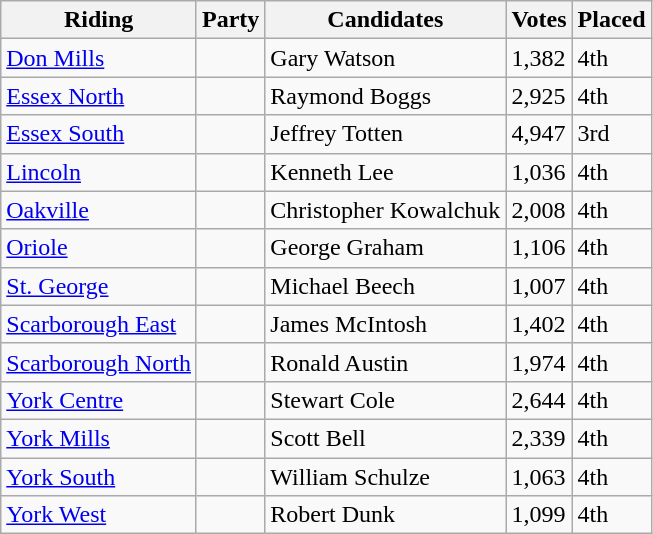<table class="wikitable">
<tr>
<th>Riding</th>
<th>Party</th>
<th>Candidates</th>
<th>Votes</th>
<th>Placed</th>
</tr>
<tr>
<td><a href='#'>Don Mills</a></td>
<td></td>
<td>Gary Watson</td>
<td>1,382</td>
<td>4th</td>
</tr>
<tr>
<td><a href='#'>Essex North</a></td>
<td></td>
<td>Raymond Boggs</td>
<td>2,925</td>
<td>4th</td>
</tr>
<tr>
<td><a href='#'>Essex South</a></td>
<td></td>
<td>Jeffrey Totten</td>
<td>4,947</td>
<td>3rd</td>
</tr>
<tr>
<td><a href='#'>Lincoln</a></td>
<td></td>
<td>Kenneth Lee</td>
<td>1,036</td>
<td>4th</td>
</tr>
<tr>
<td><a href='#'>Oakville</a></td>
<td></td>
<td>Christopher Kowalchuk</td>
<td>2,008</td>
<td>4th</td>
</tr>
<tr>
<td><a href='#'>Oriole</a></td>
<td></td>
<td>George Graham</td>
<td>1,106</td>
<td>4th</td>
</tr>
<tr>
<td><a href='#'>St. George</a></td>
<td></td>
<td>Michael Beech</td>
<td>1,007</td>
<td>4th</td>
</tr>
<tr>
<td><a href='#'>Scarborough East</a></td>
<td></td>
<td>James McIntosh</td>
<td>1,402</td>
<td>4th</td>
</tr>
<tr>
<td><a href='#'>Scarborough North</a></td>
<td></td>
<td>Ronald Austin</td>
<td>1,974</td>
<td>4th</td>
</tr>
<tr>
<td><a href='#'>York Centre</a></td>
<td></td>
<td>Stewart Cole</td>
<td>2,644</td>
<td>4th</td>
</tr>
<tr>
<td><a href='#'>York Mills</a></td>
<td></td>
<td>Scott Bell</td>
<td>2,339</td>
<td>4th</td>
</tr>
<tr>
<td><a href='#'>York South</a></td>
<td></td>
<td>William Schulze</td>
<td>1,063</td>
<td>4th</td>
</tr>
<tr>
<td><a href='#'>York West</a></td>
<td></td>
<td>Robert Dunk</td>
<td>1,099</td>
<td>4th</td>
</tr>
</table>
